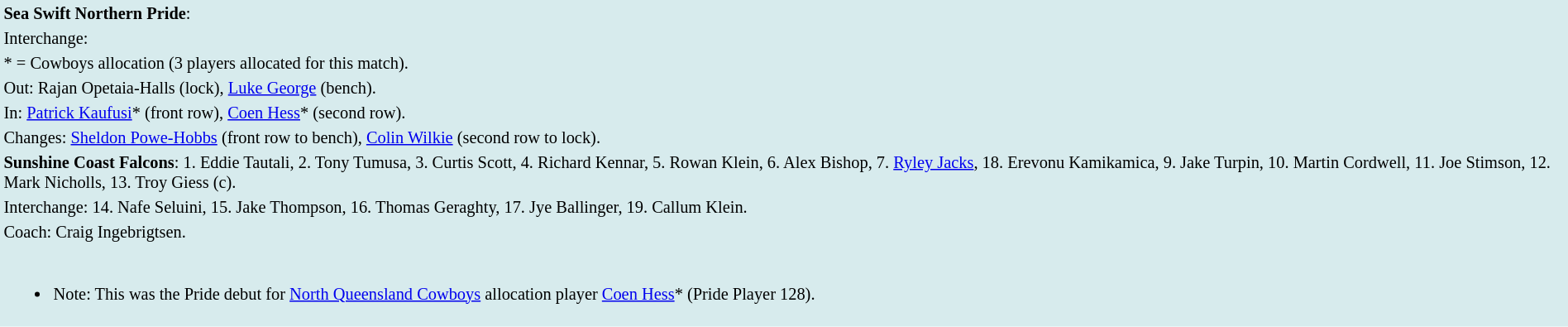<table style="background:#d7ebed; font-size:85%; width:100%;">
<tr>
<td><strong>Sea Swift Northern Pride</strong>:             </td>
</tr>
<tr>
<td>Interchange:    </td>
</tr>
<tr>
<td>* = Cowboys allocation (3 players allocated for this match).</td>
</tr>
<tr>
<td>Out: Rajan Opetaia-Halls (lock), <a href='#'>Luke George</a> (bench).</td>
</tr>
<tr>
<td>In: <a href='#'>Patrick Kaufusi</a>* (front row), <a href='#'>Coen Hess</a>* (second row).</td>
</tr>
<tr>
<td>Changes: <a href='#'>Sheldon Powe-Hobbs</a> (front row to bench), <a href='#'>Colin Wilkie</a> (second row to lock).</td>
</tr>
<tr>
<td><strong>Sunshine Coast Falcons</strong>: 1. Eddie Tautali, 2. Tony Tumusa, 3. Curtis Scott, 4. Richard Kennar, 5. Rowan Klein, 6. Alex Bishop, 7. <a href='#'>Ryley Jacks</a>, 18. Erevonu Kamikamica, 9. Jake Turpin, 10. Martin Cordwell, 11. Joe Stimson, 12. Mark Nicholls, 13. Troy Giess (c).</td>
</tr>
<tr>
<td>Interchange: 14. Nafe Seluini, 15. Jake Thompson, 16. Thomas Geraghty, 17. Jye Ballinger, 19. Callum Klein.</td>
</tr>
<tr>
<td>Coach: Craig Ingebrigtsen.</td>
</tr>
<tr>
<td><br><ul><li>Note: This was the Pride debut for <a href='#'>North Queensland Cowboys</a> allocation player <a href='#'>Coen Hess</a>* (Pride Player 128).</li></ul></td>
</tr>
<tr>
</tr>
</table>
